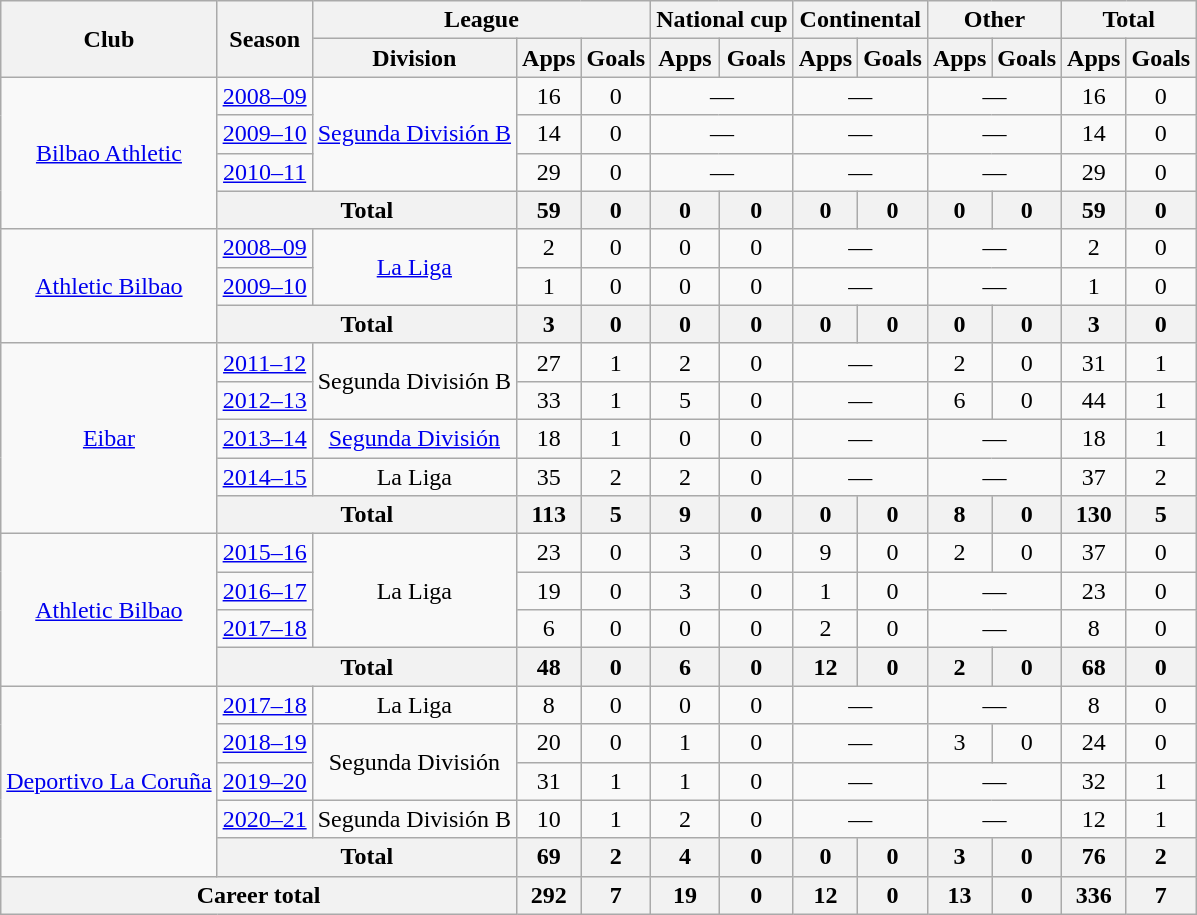<table class="wikitable" style="text-align:center">
<tr>
<th rowspan="2">Club</th>
<th rowspan="2">Season</th>
<th colspan="3">League</th>
<th colspan="2">National cup</th>
<th colspan="2">Continental</th>
<th colspan="2">Other</th>
<th colspan="2">Total</th>
</tr>
<tr>
<th>Division</th>
<th>Apps</th>
<th>Goals</th>
<th>Apps</th>
<th>Goals</th>
<th>Apps</th>
<th>Goals</th>
<th>Apps</th>
<th>Goals</th>
<th>Apps</th>
<th>Goals</th>
</tr>
<tr>
<td rowspan="4"><a href='#'>Bilbao Athletic</a></td>
<td><a href='#'>2008–09</a></td>
<td rowspan="3"><a href='#'>Segunda División B</a></td>
<td>16</td>
<td>0</td>
<td colspan="2">—</td>
<td colspan="2">—</td>
<td colspan="2">—</td>
<td>16</td>
<td>0</td>
</tr>
<tr>
<td><a href='#'>2009–10</a></td>
<td>14</td>
<td>0</td>
<td colspan="2">—</td>
<td colspan="2">—</td>
<td colspan="2">—</td>
<td>14</td>
<td>0</td>
</tr>
<tr>
<td><a href='#'>2010–11</a></td>
<td>29</td>
<td>0</td>
<td colspan="2">—</td>
<td colspan="2">—</td>
<td colspan="2">—</td>
<td>29</td>
<td>0</td>
</tr>
<tr>
<th colspan="2">Total</th>
<th>59</th>
<th>0</th>
<th>0</th>
<th>0</th>
<th>0</th>
<th>0</th>
<th>0</th>
<th>0</th>
<th>59</th>
<th>0</th>
</tr>
<tr>
<td rowspan="3"><a href='#'>Athletic Bilbao</a></td>
<td><a href='#'>2008–09</a></td>
<td rowspan="2"><a href='#'>La Liga</a></td>
<td>2</td>
<td>0</td>
<td>0</td>
<td>0</td>
<td colspan="2">—</td>
<td colspan="2">—</td>
<td>2</td>
<td>0</td>
</tr>
<tr>
<td><a href='#'>2009–10</a></td>
<td>1</td>
<td>0</td>
<td>0</td>
<td>0</td>
<td colspan="2">—</td>
<td colspan="2">—</td>
<td>1</td>
<td>0</td>
</tr>
<tr>
<th colspan="2">Total</th>
<th>3</th>
<th>0</th>
<th>0</th>
<th>0</th>
<th>0</th>
<th>0</th>
<th>0</th>
<th>0</th>
<th>3</th>
<th>0</th>
</tr>
<tr>
<td rowspan="5"><a href='#'>Eibar</a></td>
<td><a href='#'>2011–12</a></td>
<td rowspan="2">Segunda División B</td>
<td>27</td>
<td>1</td>
<td>2</td>
<td>0</td>
<td colspan="2">—</td>
<td>2</td>
<td>0</td>
<td>31</td>
<td>1</td>
</tr>
<tr>
<td><a href='#'>2012–13</a></td>
<td>33</td>
<td>1</td>
<td>5</td>
<td>0</td>
<td colspan="2">—</td>
<td>6</td>
<td>0</td>
<td>44</td>
<td>1</td>
</tr>
<tr>
<td><a href='#'>2013–14</a></td>
<td><a href='#'>Segunda División</a></td>
<td>18</td>
<td>1</td>
<td>0</td>
<td>0</td>
<td colspan="2">—</td>
<td colspan="2">—</td>
<td>18</td>
<td>1</td>
</tr>
<tr>
<td><a href='#'>2014–15</a></td>
<td>La Liga</td>
<td>35</td>
<td>2</td>
<td>2</td>
<td>0</td>
<td colspan="2">—</td>
<td colspan="2"colspan="2">—</td>
<td>37</td>
<td>2</td>
</tr>
<tr>
<th colspan="2">Total</th>
<th>113</th>
<th>5</th>
<th>9</th>
<th>0</th>
<th>0</th>
<th>0</th>
<th>8</th>
<th>0</th>
<th>130</th>
<th>5</th>
</tr>
<tr>
<td rowspan="4"><a href='#'>Athletic Bilbao</a></td>
<td><a href='#'>2015–16</a></td>
<td rowspan="3">La Liga</td>
<td>23</td>
<td>0</td>
<td>3</td>
<td>0</td>
<td>9</td>
<td>0</td>
<td>2</td>
<td>0</td>
<td>37</td>
<td>0</td>
</tr>
<tr>
<td><a href='#'>2016–17</a></td>
<td>19</td>
<td>0</td>
<td>3</td>
<td>0</td>
<td>1</td>
<td>0</td>
<td colspan="2">—</td>
<td>23</td>
<td>0</td>
</tr>
<tr>
<td><a href='#'>2017–18</a></td>
<td>6</td>
<td>0</td>
<td>0</td>
<td>0</td>
<td>2</td>
<td>0</td>
<td colspan="2">—</td>
<td>8</td>
<td>0</td>
</tr>
<tr>
<th colspan="2">Total</th>
<th>48</th>
<th>0</th>
<th>6</th>
<th>0</th>
<th>12</th>
<th>0</th>
<th>2</th>
<th>0</th>
<th>68</th>
<th>0</th>
</tr>
<tr>
<td rowspan="5"><a href='#'>Deportivo La Coruña</a></td>
<td><a href='#'>2017–18</a></td>
<td>La Liga</td>
<td>8</td>
<td>0</td>
<td>0</td>
<td>0</td>
<td colspan="2">—</td>
<td colspan="2">—</td>
<td>8</td>
<td>0</td>
</tr>
<tr>
<td><a href='#'>2018–19</a></td>
<td rowspan="2">Segunda División</td>
<td>20</td>
<td>0</td>
<td>1</td>
<td>0</td>
<td colspan="2">—</td>
<td>3</td>
<td>0</td>
<td>24</td>
<td>0</td>
</tr>
<tr>
<td><a href='#'>2019–20</a></td>
<td>31</td>
<td>1</td>
<td>1</td>
<td>0</td>
<td colspan="2">—</td>
<td colspan="2">—</td>
<td>32</td>
<td>1</td>
</tr>
<tr>
<td><a href='#'>2020–21</a></td>
<td>Segunda División B</td>
<td>10</td>
<td>1</td>
<td>2</td>
<td>0</td>
<td colspan="2">—</td>
<td colspan="2">—</td>
<td>12</td>
<td>1</td>
</tr>
<tr>
<th colspan="2">Total</th>
<th>69</th>
<th>2</th>
<th>4</th>
<th>0</th>
<th>0</th>
<th>0</th>
<th>3</th>
<th>0</th>
<th>76</th>
<th>2</th>
</tr>
<tr>
<th colspan="3">Career total</th>
<th>292</th>
<th>7</th>
<th>19</th>
<th>0</th>
<th>12</th>
<th>0</th>
<th>13</th>
<th>0</th>
<th>336</th>
<th>7</th>
</tr>
</table>
